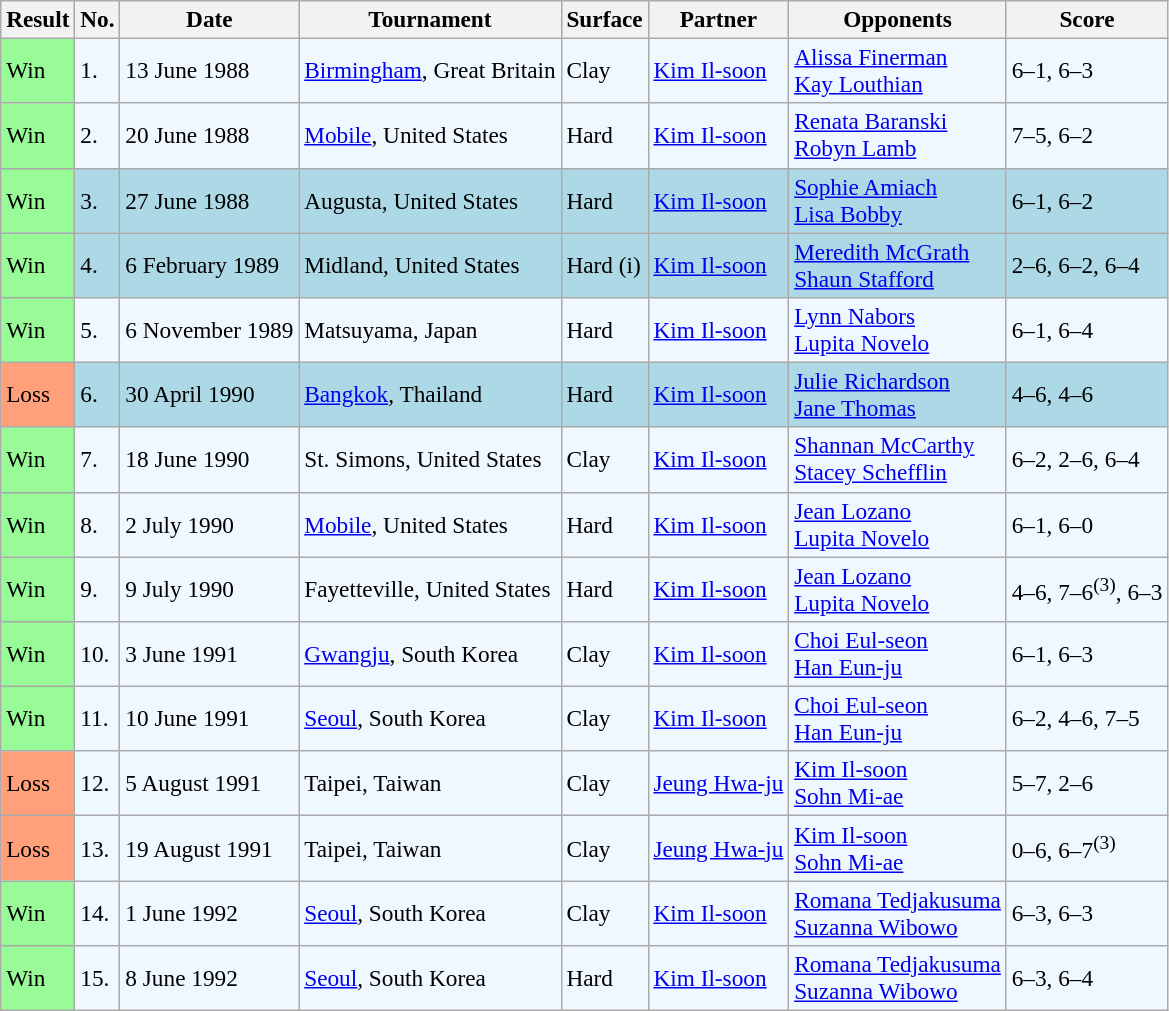<table class="sortable wikitable" style="font-size:97%">
<tr>
<th>Result</th>
<th>No.</th>
<th>Date</th>
<th>Tournament</th>
<th>Surface</th>
<th>Partner</th>
<th>Opponents</th>
<th>Score</th>
</tr>
<tr bgcolor="#f0f8ff">
<td style="background:#98fb98;">Win</td>
<td>1.</td>
<td>13 June 1988</td>
<td><a href='#'>Birmingham</a>, Great Britain</td>
<td>Clay</td>
<td> <a href='#'>Kim Il-soon</a></td>
<td> <a href='#'>Alissa Finerman</a> <br>  <a href='#'>Kay Louthian</a></td>
<td>6–1, 6–3</td>
</tr>
<tr bgcolor="#f0f8ff">
<td style="background:#98fb98;">Win</td>
<td>2.</td>
<td>20 June 1988</td>
<td><a href='#'>Mobile</a>, United States</td>
<td>Hard</td>
<td> <a href='#'>Kim Il-soon</a></td>
<td> <a href='#'>Renata Baranski</a> <br>  <a href='#'>Robyn Lamb</a></td>
<td>7–5, 6–2</td>
</tr>
<tr style="background:lightblue;">
<td style="background:#98fb98;">Win</td>
<td>3.</td>
<td>27 June 1988</td>
<td>Augusta, United States</td>
<td>Hard</td>
<td> <a href='#'>Kim Il-soon</a></td>
<td> <a href='#'>Sophie Amiach</a> <br>  <a href='#'>Lisa Bobby</a></td>
<td>6–1, 6–2</td>
</tr>
<tr style="background:lightblue;">
<td style="background:#98fb98;">Win</td>
<td>4.</td>
<td>6 February 1989</td>
<td>Midland, United States</td>
<td>Hard (i)</td>
<td> <a href='#'>Kim Il-soon</a></td>
<td> <a href='#'>Meredith McGrath</a> <br>  <a href='#'>Shaun Stafford</a></td>
<td>2–6, 6–2, 6–4</td>
</tr>
<tr bgcolor="#f0f8ff">
<td style="background:#98fb98;">Win</td>
<td>5.</td>
<td>6 November 1989</td>
<td>Matsuyama, Japan</td>
<td>Hard</td>
<td> <a href='#'>Kim Il-soon</a></td>
<td> <a href='#'>Lynn Nabors</a> <br>  <a href='#'>Lupita Novelo</a></td>
<td>6–1, 6–4</td>
</tr>
<tr style="background:lightblue;">
<td style="background:#ffa07a;">Loss</td>
<td>6.</td>
<td>30 April 1990</td>
<td><a href='#'>Bangkok</a>, Thailand</td>
<td>Hard</td>
<td> <a href='#'>Kim Il-soon</a></td>
<td> <a href='#'>Julie Richardson</a> <br>  <a href='#'>Jane Thomas</a></td>
<td>4–6, 4–6</td>
</tr>
<tr style="background:#f0f8ff;">
<td style="background:#98fb98;">Win</td>
<td>7.</td>
<td>18 June 1990</td>
<td>St. Simons, United States</td>
<td>Clay</td>
<td> <a href='#'>Kim Il-soon</a></td>
<td> <a href='#'>Shannan McCarthy</a> <br>  <a href='#'>Stacey Schefflin</a></td>
<td>6–2, 2–6, 6–4</td>
</tr>
<tr bgcolor="#f0f8ff">
<td style="background:#98fb98;">Win</td>
<td>8.</td>
<td>2 July 1990</td>
<td><a href='#'>Mobile</a>, United States</td>
<td>Hard</td>
<td> <a href='#'>Kim Il-soon</a></td>
<td> <a href='#'>Jean Lozano</a> <br>  <a href='#'>Lupita Novelo</a></td>
<td>6–1, 6–0</td>
</tr>
<tr bgcolor="#f0f8ff">
<td style="background:#98fb98;">Win</td>
<td>9.</td>
<td>9 July 1990</td>
<td>Fayetteville, United States</td>
<td>Hard</td>
<td> <a href='#'>Kim Il-soon</a></td>
<td> <a href='#'>Jean Lozano</a> <br>  <a href='#'>Lupita Novelo</a></td>
<td>4–6, 7–6<sup>(3)</sup>, 6–3</td>
</tr>
<tr bgcolor="#f0f8ff">
<td style="background:#98fb98;">Win</td>
<td>10.</td>
<td>3 June 1991</td>
<td><a href='#'>Gwangju</a>, South Korea</td>
<td>Clay</td>
<td> <a href='#'>Kim Il-soon</a></td>
<td> <a href='#'>Choi Eul-seon</a> <br>  <a href='#'>Han Eun-ju</a></td>
<td>6–1, 6–3</td>
</tr>
<tr bgcolor="#f0f8ff">
<td style="background:#98fb98;">Win</td>
<td>11.</td>
<td>10 June 1991</td>
<td><a href='#'>Seoul</a>, South Korea</td>
<td>Clay</td>
<td> <a href='#'>Kim Il-soon</a></td>
<td> <a href='#'>Choi Eul-seon</a> <br>  <a href='#'>Han Eun-ju</a></td>
<td>6–2, 4–6, 7–5</td>
</tr>
<tr bgcolor="#f0f8ff">
<td style="background:#ffa07a;">Loss</td>
<td>12.</td>
<td>5 August 1991</td>
<td>Taipei, Taiwan</td>
<td>Clay</td>
<td> <a href='#'>Jeung Hwa-ju</a></td>
<td> <a href='#'>Kim Il-soon</a> <br>  <a href='#'>Sohn Mi-ae</a></td>
<td>5–7, 2–6</td>
</tr>
<tr bgcolor="#f0f8ff">
<td style="background:#ffa07a;">Loss</td>
<td>13.</td>
<td>19 August 1991</td>
<td>Taipei, Taiwan</td>
<td>Clay</td>
<td> <a href='#'>Jeung Hwa-ju</a></td>
<td> <a href='#'>Kim Il-soon</a> <br>  <a href='#'>Sohn Mi-ae</a></td>
<td>0–6, 6–7<sup>(3)</sup></td>
</tr>
<tr bgcolor="#f0f8ff">
<td style="background:#98fb98;">Win</td>
<td>14.</td>
<td>1 June 1992</td>
<td><a href='#'>Seoul</a>, South Korea</td>
<td>Clay</td>
<td> <a href='#'>Kim Il-soon</a></td>
<td> <a href='#'>Romana Tedjakusuma</a> <br>  <a href='#'>Suzanna Wibowo</a></td>
<td>6–3, 6–3</td>
</tr>
<tr bgcolor="#f0f8ff">
<td style="background:#98fb98;">Win</td>
<td>15.</td>
<td>8 June 1992</td>
<td><a href='#'>Seoul</a>, South Korea</td>
<td>Hard</td>
<td> <a href='#'>Kim Il-soon</a></td>
<td> <a href='#'>Romana Tedjakusuma</a> <br>  <a href='#'>Suzanna Wibowo</a></td>
<td>6–3, 6–4</td>
</tr>
</table>
